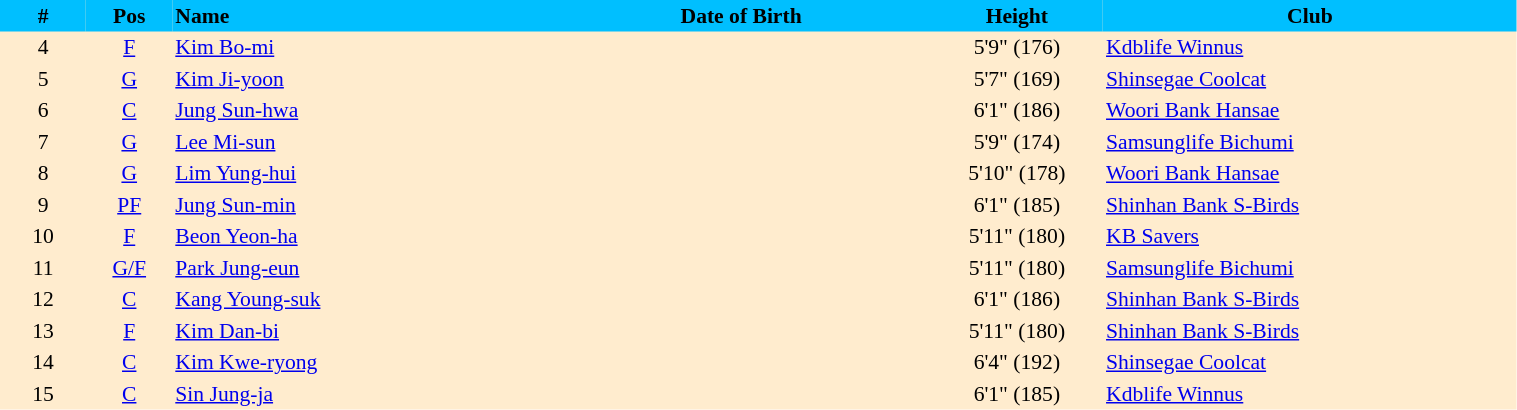<table border=0 cellpadding=2 cellspacing=0  |- bgcolor=#FFECCE style="text-align:center; font-size:90%;" width=80%>
<tr bgcolor=#00BFFF>
<th width=5%>#</th>
<th width=5%>Pos</th>
<th width=22% align=left>Name</th>
<th width=22%>Date of Birth</th>
<th width=10%>Height</th>
<th width=24%>Club</th>
</tr>
<tr>
<td>4</td>
<td><a href='#'>F</a></td>
<td align=left><a href='#'>Kim Bo-mi</a></td>
<td align=left></td>
<td>5'9" (176)</td>
<td align=left> <a href='#'>Kdblife Winnus</a></td>
</tr>
<tr>
<td>5</td>
<td><a href='#'>G</a></td>
<td align=left><a href='#'>Kim Ji-yoon</a></td>
<td align=left></td>
<td>5'7" (169)</td>
<td align=left> <a href='#'>Shinsegae Coolcat</a></td>
</tr>
<tr>
<td>6</td>
<td><a href='#'>C</a></td>
<td align=left><a href='#'>Jung Sun-hwa</a></td>
<td align=left></td>
<td>6'1" (186)</td>
<td align=left> <a href='#'>Woori Bank Hansae</a></td>
</tr>
<tr>
<td>7</td>
<td><a href='#'>G</a></td>
<td align=left><a href='#'>Lee Mi-sun</a></td>
<td align=left></td>
<td>5'9" (174)</td>
<td align=left> <a href='#'>Samsunglife Bichumi</a></td>
</tr>
<tr>
<td>8</td>
<td><a href='#'>G</a></td>
<td align=left><a href='#'>Lim Yung-hui</a></td>
<td align=left></td>
<td>5'10" (178)</td>
<td align=left> <a href='#'>Woori Bank Hansae</a></td>
</tr>
<tr>
<td>9</td>
<td><a href='#'>PF</a></td>
<td align=left><a href='#'>Jung Sun-min</a></td>
<td align=left></td>
<td>6'1" (185)</td>
<td align=left> <a href='#'>Shinhan Bank S-Birds</a></td>
</tr>
<tr>
<td>10</td>
<td><a href='#'>F</a></td>
<td align=left><a href='#'>Beon Yeon-ha</a></td>
<td align=left></td>
<td>5'11" (180)</td>
<td align=left> <a href='#'>KB Savers</a></td>
</tr>
<tr>
<td>11</td>
<td><a href='#'>G/F</a></td>
<td align=left><a href='#'>Park Jung-eun</a></td>
<td align=left></td>
<td>5'11" (180)</td>
<td align=left> <a href='#'>Samsunglife Bichumi</a></td>
</tr>
<tr>
<td>12</td>
<td><a href='#'>C</a></td>
<td align=left><a href='#'>Kang Young-suk</a></td>
<td align=left></td>
<td>6'1" (186)</td>
<td align=left> <a href='#'>Shinhan Bank S-Birds</a></td>
</tr>
<tr>
<td>13</td>
<td><a href='#'>F</a></td>
<td align=left><a href='#'>Kim Dan-bi</a></td>
<td align=left></td>
<td>5'11" (180)</td>
<td align=left> <a href='#'>Shinhan Bank S-Birds</a></td>
</tr>
<tr>
<td>14</td>
<td><a href='#'>C</a></td>
<td align=left><a href='#'>Kim Kwe-ryong</a></td>
<td align=left></td>
<td>6'4" (192)</td>
<td align=left> <a href='#'>Shinsegae Coolcat</a></td>
</tr>
<tr>
<td>15</td>
<td><a href='#'>C</a></td>
<td align=left><a href='#'>Sin Jung-ja</a></td>
<td align=left></td>
<td>6'1" (185)</td>
<td align=left> <a href='#'>Kdblife Winnus</a></td>
</tr>
</table>
